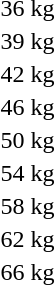<table>
<tr>
<td>36 kg</td>
<td></td>
<td></td>
<td></td>
</tr>
<tr>
<td rowspan=2>39 kg</td>
<td rowspan=2></td>
<td rowspan=2></td>
<td></td>
</tr>
<tr>
<td></td>
</tr>
<tr>
<td rowspan=2>42 kg</td>
<td rowspan=2></td>
<td rowspan=2></td>
<td></td>
</tr>
<tr>
<td></td>
</tr>
<tr>
<td rowspan=2>46 kg</td>
<td rowspan=2></td>
<td rowspan=2></td>
<td></td>
</tr>
<tr>
<td></td>
</tr>
<tr>
<td rowspan=2>50 kg</td>
<td rowspan=2></td>
<td rowspan=2></td>
<td></td>
</tr>
<tr>
<td></td>
</tr>
<tr>
<td rowspan=2>54 kg</td>
<td rowspan=2></td>
<td rowspan=2></td>
<td></td>
</tr>
<tr>
<td></td>
</tr>
<tr>
<td rowspan=2>58 kg</td>
<td rowspan=2></td>
<td rowspan=2></td>
<td></td>
</tr>
<tr>
<td></td>
</tr>
<tr>
<td>62 kg</td>
<td></td>
<td></td>
<td></td>
</tr>
<tr>
<td rowspan=2>66 kg</td>
<td rowspan=2></td>
<td rowspan=2></td>
<td></td>
</tr>
<tr>
<td></td>
</tr>
</table>
